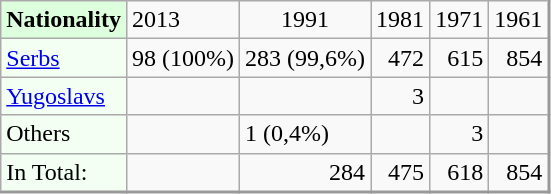<table class="wikitable" style="align:left; margin:0.5em 0 0; border-style:solid; border:1px solid #999; border-right-width:2px; border-bottom-width:2px; border-collapse:collapse; font-size:100%;">
<tr>
<td style="background:#ddffdd;"><strong>Nationality</strong></td>
<td>2013</td>
<td style="text-align:center;">1991</td>
<td style="text-align:center;">1981</td>
<td style="text-align:center;">1971</td>
<td style="text-align:center;">1961</td>
</tr>
<tr>
<td style="background:#f3fff3;"><a href='#'>Serbs</a></td>
<td>98 (100%)</td>
<td align="right">283 (99,6%)</td>
<td align="right">472</td>
<td align="right">615</td>
<td align="right">854</td>
</tr>
<tr>
<td style="background:#f3fff3;"><a href='#'>Yugoslavs</a></td>
<td></td>
<td></td>
<td align="right">3</td>
<td></td>
<td></td>
</tr>
<tr>
<td style="background:#f3fff3;">Others</td>
<td></td>
<td>1 (0,4%)</td>
<td></td>
<td align="right">3</td>
<td></td>
</tr>
<tr>
<td style="background:#f3fff3;">In Total:</td>
<td></td>
<td style="text-align:right;">284</td>
<td style="text-align:right;">475</td>
<td style="text-align:right;">618</td>
<td style="text-align:right;">854</td>
</tr>
</table>
